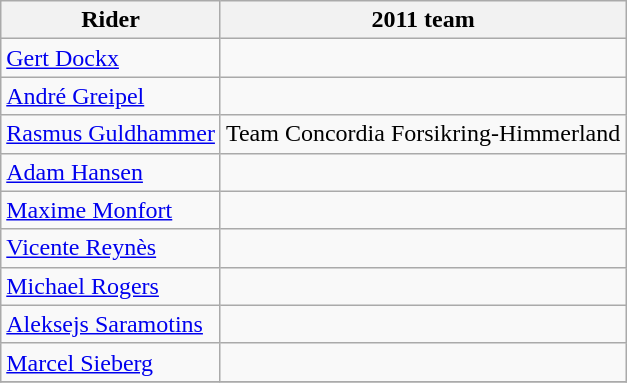<table class="wikitable">
<tr>
<th>Rider</th>
<th>2011 team</th>
</tr>
<tr>
<td><a href='#'>Gert Dockx</a></td>
<td></td>
</tr>
<tr>
<td><a href='#'>André Greipel</a></td>
<td></td>
</tr>
<tr>
<td><a href='#'>Rasmus Guldhammer</a></td>
<td>Team Concordia Forsikring-Himmerland</td>
</tr>
<tr>
<td><a href='#'>Adam Hansen</a></td>
<td></td>
</tr>
<tr>
<td><a href='#'>Maxime Monfort</a></td>
<td></td>
</tr>
<tr>
<td><a href='#'>Vicente Reynès</a></td>
<td></td>
</tr>
<tr>
<td><a href='#'>Michael Rogers</a></td>
<td></td>
</tr>
<tr>
<td><a href='#'>Aleksejs Saramotins</a></td>
<td></td>
</tr>
<tr>
<td><a href='#'>Marcel Sieberg</a></td>
<td></td>
</tr>
<tr>
</tr>
</table>
